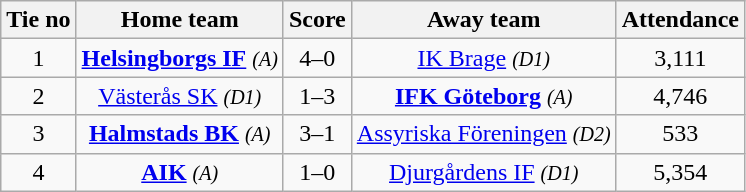<table class="wikitable" style="text-align:center">
<tr>
<th style= width="40px">Tie no</th>
<th style= width="150px">Home team</th>
<th style= width="60px">Score</th>
<th style= width="150px">Away team</th>
<th style= width="30px">Attendance</th>
</tr>
<tr>
<td>1</td>
<td><strong><a href='#'>Helsingborgs IF</a></strong> <em><small>(A)</small></em></td>
<td>4–0</td>
<td><a href='#'>IK Brage</a> <em><small>(D1)</small></em></td>
<td>3,111</td>
</tr>
<tr>
<td>2</td>
<td><a href='#'>Västerås SK</a> <em><small>(D1)</small></em></td>
<td>1–3</td>
<td><strong><a href='#'>IFK Göteborg</a></strong> <em><small>(A)</small></em></td>
<td>4,746</td>
</tr>
<tr>
<td>3</td>
<td><strong><a href='#'>Halmstads BK</a></strong> <em><small>(A)</small></em></td>
<td>3–1</td>
<td><a href='#'>Assyriska Föreningen</a> <em><small>(D2)</small></em></td>
<td>533</td>
</tr>
<tr>
<td>4</td>
<td><strong><a href='#'>AIK</a></strong> <em><small>(A)</small></em></td>
<td>1–0</td>
<td><a href='#'>Djurgårdens IF</a> <em><small>(D1)</small></em></td>
<td>5,354</td>
</tr>
</table>
